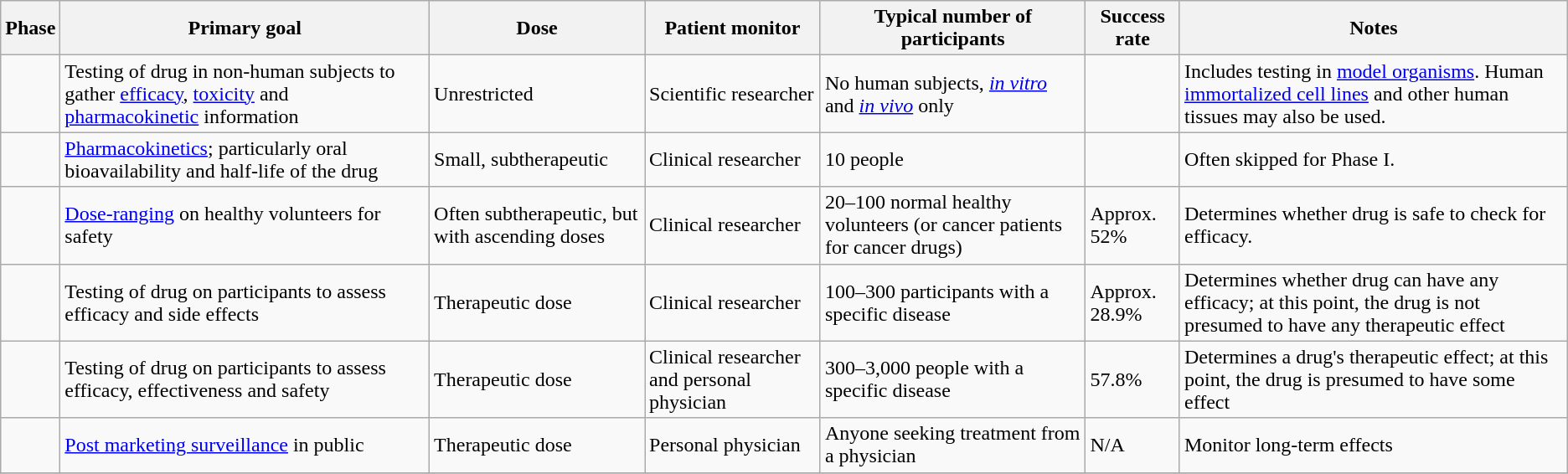<table class="wikitable">
<tr>
<th>Phase</th>
<th>Primary goal</th>
<th>Dose</th>
<th>Patient monitor</th>
<th>Typical number of participants</th>
<th>Success rate</th>
<th>Notes</th>
</tr>
<tr>
<td></td>
<td>Testing of drug in non-human subjects to gather <a href='#'>efficacy</a>, <a href='#'>toxicity</a> and <a href='#'>pharmacokinetic</a> information</td>
<td>Unrestricted</td>
<td>Scientific researcher</td>
<td>No human subjects, <em><a href='#'>in vitro</a></em> and <em><a href='#'>in vivo</a></em> only</td>
<td></td>
<td>Includes testing in <a href='#'>model organisms</a>. Human <a href='#'>immortalized cell lines</a> and other human tissues may also be used.</td>
</tr>
<tr>
<td></td>
<td><a href='#'>Pharmacokinetics</a>; particularly oral bioavailability and half-life of the drug</td>
<td>Small, subtherapeutic</td>
<td>Clinical researcher</td>
<td>10 people</td>
<td></td>
<td>Often skipped for Phase I.</td>
</tr>
<tr>
<td></td>
<td><a href='#'>Dose-ranging</a> on healthy volunteers for safety</td>
<td>Often subtherapeutic, but with ascending doses</td>
<td>Clinical researcher</td>
<td>20–100 normal healthy volunteers (or cancer patients for cancer drugs)</td>
<td>Approx. 52%</td>
<td>Determines whether drug is safe to check for efficacy.</td>
</tr>
<tr>
<td></td>
<td>Testing of drug on participants to assess efficacy and side effects</td>
<td>Therapeutic dose</td>
<td>Clinical researcher</td>
<td>100–300 participants with a specific disease</td>
<td>Approx. 28.9%</td>
<td>Determines whether drug can have any efficacy; at this point, the drug is not presumed to have any therapeutic effect</td>
</tr>
<tr>
<td></td>
<td>Testing of drug on participants to assess efficacy, effectiveness and safety</td>
<td>Therapeutic dose</td>
<td>Clinical researcher and personal physician</td>
<td>300–3,000 people with a specific disease</td>
<td>57.8%</td>
<td>Determines a drug's therapeutic effect; at this point, the drug is presumed to have some effect</td>
</tr>
<tr>
<td></td>
<td><a href='#'>Post marketing surveillance</a> in public</td>
<td>Therapeutic dose</td>
<td>Personal physician</td>
<td>Anyone seeking treatment from a physician</td>
<td>N/A</td>
<td>Monitor long-term effects</td>
</tr>
<tr>
</tr>
</table>
